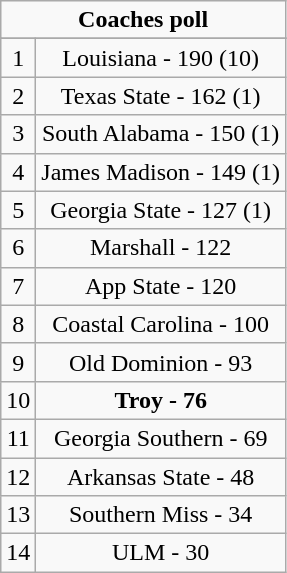<table class="wikitable" style="display: inline-table;">
<tr>
<td align="center" Colspan="3"><strong>Coaches poll</strong></td>
</tr>
<tr align="center">
</tr>
<tr align="center">
<td>1</td>
<td>Louisiana - 190 (10)</td>
</tr>
<tr align="center">
<td>2</td>
<td>Texas State - 162 (1)</td>
</tr>
<tr align="center">
<td>3</td>
<td>South Alabama - 150 (1)</td>
</tr>
<tr align="center">
<td>4</td>
<td>James Madison - 149 (1)</td>
</tr>
<tr align="center">
<td>5</td>
<td>Georgia State - 127 (1)</td>
</tr>
<tr align="center">
<td>6</td>
<td>Marshall - 122</td>
</tr>
<tr align="center">
<td>7</td>
<td>App State - 120</td>
</tr>
<tr align="center">
<td>8</td>
<td>Coastal Carolina - 100</td>
</tr>
<tr align="center">
<td>9</td>
<td>Old Dominion - 93</td>
</tr>
<tr align="center">
<td>10</td>
<td><strong>Troy - 76</strong></td>
</tr>
<tr align="center">
<td>11</td>
<td>Georgia Southern - 69</td>
</tr>
<tr align="center">
<td>12</td>
<td>Arkansas State - 48</td>
</tr>
<tr align="center">
<td>13</td>
<td>Southern Miss - 34</td>
</tr>
<tr align="center">
<td>14</td>
<td>ULM - 30</td>
</tr>
</table>
